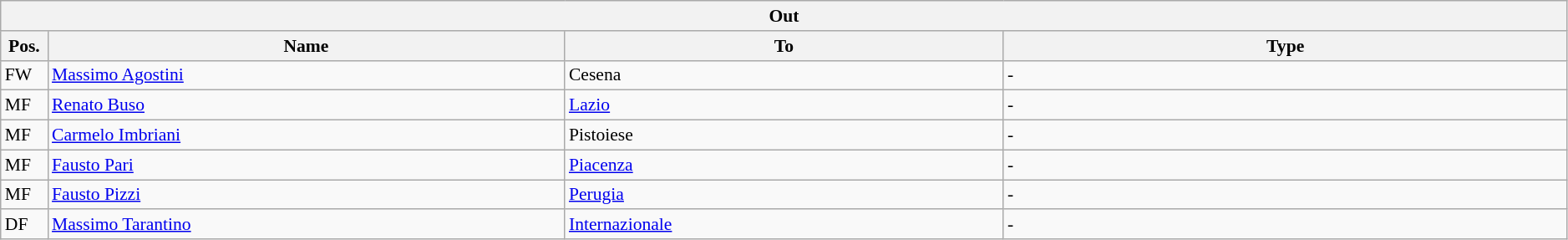<table class="wikitable" style="font-size:90%;width:99%;">
<tr>
<th colspan="4">Out</th>
</tr>
<tr>
<th width=3%>Pos.</th>
<th width=33%>Name</th>
<th width=28%>To</th>
<th width=36%>Type</th>
</tr>
<tr>
<td>FW</td>
<td><a href='#'>Massimo Agostini</a></td>
<td>Cesena</td>
<td>-</td>
</tr>
<tr>
<td>MF</td>
<td><a href='#'>Renato Buso</a></td>
<td><a href='#'>Lazio</a></td>
<td>-</td>
</tr>
<tr>
<td>MF</td>
<td><a href='#'>Carmelo Imbriani</a></td>
<td>Pistoiese</td>
<td>-</td>
</tr>
<tr>
<td>MF</td>
<td><a href='#'>Fausto Pari</a></td>
<td><a href='#'>Piacenza</a></td>
<td>-</td>
</tr>
<tr>
<td>MF</td>
<td><a href='#'>Fausto Pizzi</a></td>
<td><a href='#'>Perugia</a></td>
<td>-</td>
</tr>
<tr>
<td>DF</td>
<td><a href='#'>Massimo Tarantino</a></td>
<td><a href='#'>Internazionale</a></td>
<td>-</td>
</tr>
</table>
